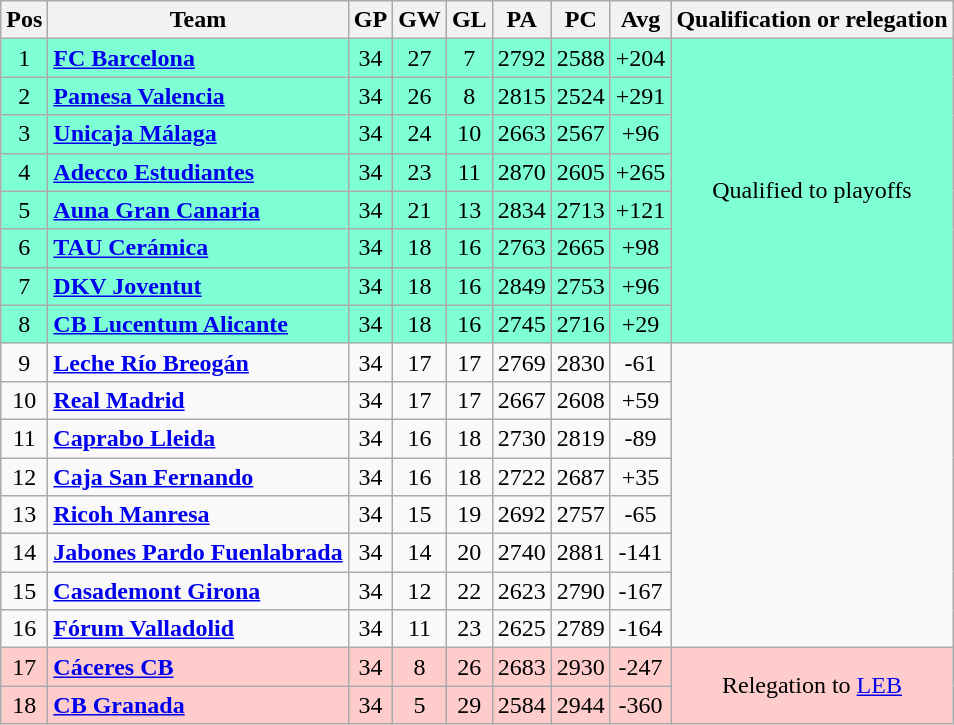<table class="wikitable" style="text-align: center;">
<tr>
<th align=center>Pos</th>
<th align=center>Team</th>
<th align=center>GP</th>
<th align=center>GW</th>
<th align=center>GL</th>
<th align=center>PA</th>
<th align=center>PC</th>
<th align=center>Avg</th>
<th align=center>Qualification or relegation</th>
</tr>
<tr style="background: #7FFFD4;">
<td>1</td>
<td align=left><strong><a href='#'>FC Barcelona</a></strong></td>
<td>34</td>
<td>27</td>
<td>7</td>
<td>2792</td>
<td>2588</td>
<td>+204</td>
<td rowspan=8>Qualified to playoffs</td>
</tr>
<tr style="background: #7FFFD4;">
<td>2</td>
<td align=left><strong><a href='#'>Pamesa Valencia</a></strong></td>
<td>34</td>
<td>26</td>
<td>8</td>
<td>2815</td>
<td>2524</td>
<td>+291</td>
</tr>
<tr style="background: #7FFFD4;">
<td>3</td>
<td align=left><strong><a href='#'>Unicaja Málaga</a></strong></td>
<td>34</td>
<td>24</td>
<td>10</td>
<td>2663</td>
<td>2567</td>
<td>+96</td>
</tr>
<tr style="background: #7FFFD4;">
<td>4</td>
<td align=left><strong><a href='#'>Adecco Estudiantes</a></strong></td>
<td>34</td>
<td>23</td>
<td>11</td>
<td>2870</td>
<td>2605</td>
<td>+265</td>
</tr>
<tr style="background: #7FFFD4;">
<td>5</td>
<td align=left><strong><a href='#'>Auna Gran Canaria</a></strong></td>
<td>34</td>
<td>21</td>
<td>13</td>
<td>2834</td>
<td>2713</td>
<td>+121</td>
</tr>
<tr style="background: #7FFFD4;">
<td>6</td>
<td align=left><strong><a href='#'>TAU Cerámica</a></strong></td>
<td>34</td>
<td>18</td>
<td>16</td>
<td>2763</td>
<td>2665</td>
<td>+98</td>
</tr>
<tr style="background: #7FFFD4;">
<td>7</td>
<td align=left><strong><a href='#'>DKV Joventut</a></strong></td>
<td>34</td>
<td>18</td>
<td>16</td>
<td>2849</td>
<td>2753</td>
<td>+96</td>
</tr>
<tr style="background: #7FFFD4;">
<td>8</td>
<td align=left><strong><a href='#'>CB Lucentum Alicante</a></strong></td>
<td>34</td>
<td>18</td>
<td>16</td>
<td>2745</td>
<td>2716</td>
<td>+29</td>
</tr>
<tr>
<td>9</td>
<td align=left><strong><a href='#'>Leche Río Breogán</a></strong></td>
<td>34</td>
<td>17</td>
<td>17</td>
<td>2769</td>
<td>2830</td>
<td>-61</td>
</tr>
<tr>
<td>10</td>
<td align=left><strong><a href='#'>Real Madrid</a></strong></td>
<td>34</td>
<td>17</td>
<td>17</td>
<td>2667</td>
<td>2608</td>
<td>+59</td>
</tr>
<tr>
<td>11</td>
<td align=left><strong><a href='#'>Caprabo Lleida</a></strong></td>
<td>34</td>
<td>16</td>
<td>18</td>
<td>2730</td>
<td>2819</td>
<td>-89</td>
</tr>
<tr>
<td>12</td>
<td align=left><strong><a href='#'>Caja San Fernando</a></strong></td>
<td>34</td>
<td>16</td>
<td>18</td>
<td>2722</td>
<td>2687</td>
<td>+35</td>
</tr>
<tr>
<td>13</td>
<td align=left><strong><a href='#'>Ricoh Manresa</a></strong></td>
<td>34</td>
<td>15</td>
<td>19</td>
<td>2692</td>
<td>2757</td>
<td>-65</td>
</tr>
<tr>
<td>14</td>
<td align=left><strong><a href='#'>Jabones Pardo Fuenlabrada</a></strong></td>
<td>34</td>
<td>14</td>
<td>20</td>
<td>2740</td>
<td>2881</td>
<td>-141</td>
</tr>
<tr>
<td>15</td>
<td align=left><strong><a href='#'>Casademont Girona</a></strong></td>
<td>34</td>
<td>12</td>
<td>22</td>
<td>2623</td>
<td>2790</td>
<td>-167</td>
</tr>
<tr>
<td>16</td>
<td align=left><strong><a href='#'>Fórum Valladolid</a></strong></td>
<td>34</td>
<td>11</td>
<td>23</td>
<td>2625</td>
<td>2789</td>
<td>-164</td>
</tr>
<tr style="background:#FFCCCC">
<td>17</td>
<td align=left><strong><a href='#'>Cáceres CB</a></strong></td>
<td>34</td>
<td>8</td>
<td>26</td>
<td>2683</td>
<td>2930</td>
<td>-247</td>
<td rowspan=2>Relegation to <a href='#'>LEB</a></td>
</tr>
<tr style="background:#FFCCCC">
<td>18</td>
<td align=left><strong><a href='#'>CB Granada</a></strong></td>
<td>34</td>
<td>5</td>
<td>29</td>
<td>2584</td>
<td>2944</td>
<td>-360</td>
</tr>
</table>
